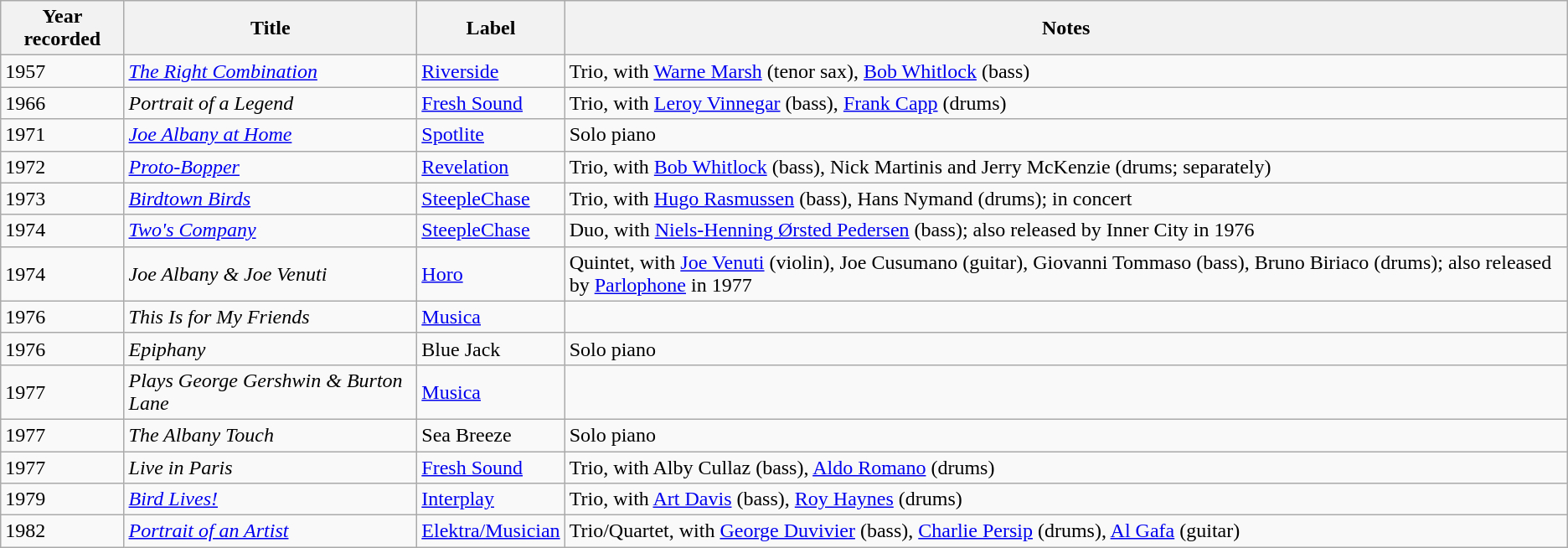<table class="wikitable sortable">
<tr>
<th>Year recorded</th>
<th>Title</th>
<th>Label</th>
<th>Notes</th>
</tr>
<tr>
<td>1957</td>
<td><em><a href='#'>The Right Combination</a></em></td>
<td><a href='#'>Riverside</a></td>
<td>Trio, with <a href='#'>Warne Marsh</a> (tenor sax), <a href='#'>Bob Whitlock</a> (bass)</td>
</tr>
<tr>
<td>1966</td>
<td><em>Portrait of a Legend</em></td>
<td><a href='#'>Fresh Sound</a></td>
<td>Trio, with <a href='#'>Leroy Vinnegar</a> (bass), <a href='#'>Frank Capp</a> (drums)</td>
</tr>
<tr>
<td>1971</td>
<td><em><a href='#'>Joe Albany at Home</a></em></td>
<td><a href='#'>Spotlite</a></td>
<td>Solo piano</td>
</tr>
<tr>
<td>1972</td>
<td><em><a href='#'>Proto-Bopper</a></em></td>
<td><a href='#'>Revelation</a></td>
<td>Trio, with <a href='#'>Bob Whitlock</a> (bass), Nick Martinis and Jerry McKenzie (drums; separately)</td>
</tr>
<tr>
<td>1973</td>
<td><em><a href='#'>Birdtown Birds</a></em></td>
<td><a href='#'>SteepleChase</a></td>
<td>Trio, with <a href='#'>Hugo Rasmussen</a> (bass), Hans Nymand (drums); in concert</td>
</tr>
<tr>
<td>1974</td>
<td><em><a href='#'>Two's Company</a></em></td>
<td><a href='#'>SteepleChase</a></td>
<td>Duo, with <a href='#'>Niels-Henning Ørsted Pedersen</a> (bass); also released by Inner City in 1976</td>
</tr>
<tr>
<td>1974</td>
<td><em>Joe Albany & Joe Venuti</em></td>
<td><a href='#'>Horo</a></td>
<td>Quintet, with <a href='#'>Joe Venuti</a> (violin), Joe Cusumano (guitar), Giovanni Tommaso (bass), Bruno Biriaco (drums); also released by <a href='#'>Parlophone</a> in 1977</td>
</tr>
<tr>
<td>1976</td>
<td><em>This Is for My Friends</em></td>
<td><a href='#'>Musica</a></td>
<td></td>
</tr>
<tr>
<td>1976</td>
<td><em>Epiphany</em></td>
<td>Blue Jack</td>
<td>Solo piano</td>
</tr>
<tr>
<td>1977</td>
<td><em>Plays George Gershwin & Burton Lane</em></td>
<td><a href='#'>Musica</a></td>
<td></td>
</tr>
<tr>
<td>1977</td>
<td><em>The Albany Touch</em></td>
<td>Sea Breeze</td>
<td>Solo piano</td>
</tr>
<tr>
<td>1977</td>
<td><em>Live in Paris</em></td>
<td><a href='#'>Fresh Sound</a></td>
<td>Trio, with Alby Cullaz (bass), <a href='#'>Aldo Romano</a> (drums)</td>
</tr>
<tr>
<td>1979</td>
<td><em><a href='#'>Bird Lives!</a></em></td>
<td><a href='#'>Interplay</a></td>
<td>Trio, with <a href='#'>Art Davis</a> (bass), <a href='#'>Roy Haynes</a> (drums)</td>
</tr>
<tr>
<td>1982</td>
<td><em><a href='#'>Portrait of an Artist</a></em></td>
<td><a href='#'>Elektra/Musician</a></td>
<td>Trio/Quartet, with <a href='#'>George Duvivier</a> (bass), <a href='#'>Charlie Persip</a> (drums), <a href='#'>Al Gafa</a> (guitar)</td>
</tr>
</table>
